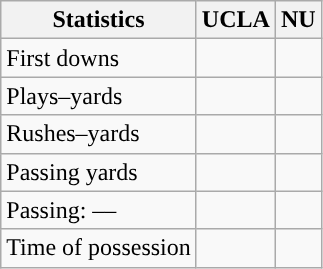<table class="wikitable" style="float:left">
<tr>
<th>Statistics</th>
<th>UCLA</th>
<th>NU</th>
</tr>
<tr>
<td>First downs</td>
<td></td>
<td></td>
</tr>
<tr>
<td>Plays–yards</td>
<td></td>
<td></td>
</tr>
<tr>
<td>Rushes–yards</td>
<td></td>
<td></td>
</tr>
<tr>
<td>Passing yards</td>
<td></td>
<td></td>
</tr>
<tr>
<td>Passing: ––</td>
<td></td>
<td></td>
</tr>
<tr>
<td>Time of possession</td>
<td></td>
<td></td>
</tr>
</table>
